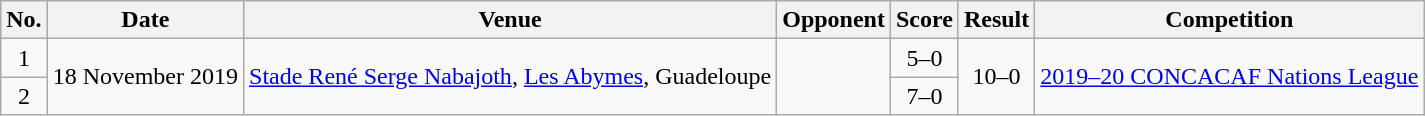<table class="wikitable sortable">
<tr>
<th scope="col">No.</th>
<th scope="col">Date</th>
<th scope="col">Venue</th>
<th scope="col">Opponent</th>
<th scope="col">Score</th>
<th scope="col">Result</th>
<th scope="col">Competition</th>
</tr>
<tr>
<td align="center">1</td>
<td rowspan="2">18 November 2019</td>
<td rowspan="2"><a href='#'>Stade René Serge Nabajoth</a>, <a href='#'>Les Abymes</a>, Guadeloupe</td>
<td rowspan="2"></td>
<td align="center">5–0</td>
<td rowspan="2" style="text-align:center">10–0</td>
<td rowspan="2"><a href='#'>2019–20 CONCACAF Nations League</a></td>
</tr>
<tr>
<td align="center">2</td>
<td align="center">7–0</td>
</tr>
</table>
